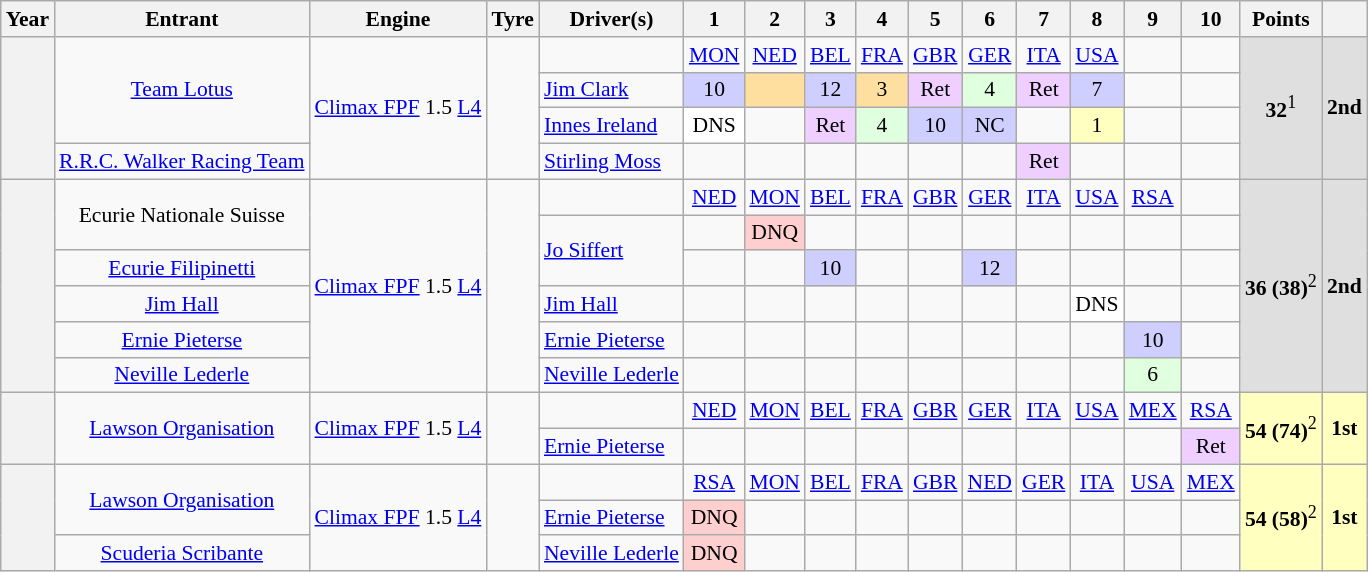<table class="wikitable" style="text-align:center; font-size:90%">
<tr>
<th>Year</th>
<th>Entrant</th>
<th>Engine</th>
<th>Tyre</th>
<th>Driver(s)</th>
<th>1</th>
<th>2</th>
<th>3</th>
<th>4</th>
<th>5</th>
<th>6</th>
<th>7</th>
<th>8</th>
<th>9</th>
<th>10</th>
<th>Points</th>
<th></th>
</tr>
<tr>
<th rowspan="4"></th>
<td rowspan="3"><a href='#'>Team Lotus</a></td>
<td rowspan="4"><a href='#'>Climax FPF</a> 1.5 <a href='#'>L4</a></td>
<td rowspan="4"></td>
<td></td>
<td><a href='#'>MON</a></td>
<td><a href='#'>NED</a></td>
<td><a href='#'>BEL</a></td>
<td><a href='#'>FRA</a></td>
<td><a href='#'>GBR</a></td>
<td><a href='#'>GER</a></td>
<td><a href='#'>ITA</a></td>
<td><a href='#'>USA</a></td>
<td></td>
<td></td>
<td rowspan="4" style="background:#DFDFDF;"><strong>32</strong><sup>1</sup></td>
<td rowspan="4" style="background:#DFDFDF;"><strong>2nd</strong></td>
</tr>
<tr>
<td align="left"> <a href='#'>Jim Clark</a></td>
<td style="background:#CFCFFF;">10</td>
<td style="background:#FFDF9F;"></td>
<td style="background:#CFCFFF;">12</td>
<td style="background:#FFDF9F;">3</td>
<td style="background:#EFCFFF;">Ret</td>
<td style="background:#DFFFDF;">4</td>
<td style="background:#EFCFFF;">Ret</td>
<td style="background:#CFCFFF;">7</td>
<td></td>
<td></td>
</tr>
<tr>
<td align="left"> <a href='#'>Innes Ireland</a></td>
<td style="background:#ffffff;">DNS</td>
<td></td>
<td style="background:#EFCFFF;">Ret</td>
<td style="background:#DFFFDF;">4</td>
<td style="background:#CFCFFF;">10</td>
<td style="background:#CFCFFF;">NC</td>
<td></td>
<td style="background:#FFFFBF;">1</td>
<td></td>
<td></td>
</tr>
<tr>
<td><a href='#'>R.R.C. Walker Racing Team</a></td>
<td align="left"> <a href='#'>Stirling Moss</a></td>
<td></td>
<td></td>
<td></td>
<td></td>
<td></td>
<td></td>
<td style="background:#EFCFFF;">Ret</td>
<td></td>
<td></td>
<td></td>
</tr>
<tr>
<th rowspan="6"></th>
<td rowspan="2">Ecurie Nationale Suisse</td>
<td rowspan="6"><a href='#'>Climax FPF</a> 1.5 <a href='#'>L4</a></td>
<td rowspan="6"></td>
<td></td>
<td><a href='#'>NED</a></td>
<td><a href='#'>MON</a></td>
<td><a href='#'>BEL</a></td>
<td><a href='#'>FRA</a></td>
<td><a href='#'>GBR</a></td>
<td><a href='#'>GER</a></td>
<td><a href='#'>ITA</a></td>
<td><a href='#'>USA</a></td>
<td><a href='#'>RSA</a></td>
<td></td>
<td rowspan="6" style="background:#DFDFDF;"><strong>36 (38)</strong><sup>2</sup></td>
<td rowspan="6" style="background:#DFDFDF;"><strong>2nd</strong></td>
</tr>
<tr>
<td rowspan="2" align="left"> <a href='#'>Jo Siffert</a></td>
<td></td>
<td style="background:#FFCFCF;">DNQ</td>
<td></td>
<td></td>
<td></td>
<td></td>
<td></td>
<td></td>
<td></td>
<td></td>
</tr>
<tr>
<td><a href='#'>Ecurie Filipinetti</a></td>
<td></td>
<td></td>
<td style="background:#CFCFFF;">10</td>
<td></td>
<td></td>
<td style="background:#CFCFFF;">12</td>
<td></td>
<td></td>
<td></td>
<td></td>
</tr>
<tr>
<td><a href='#'>Jim Hall</a></td>
<td align="left"> <a href='#'>Jim Hall</a></td>
<td></td>
<td></td>
<td></td>
<td></td>
<td></td>
<td></td>
<td></td>
<td style="background:#ffffff;">DNS</td>
<td></td>
<td></td>
</tr>
<tr>
<td><a href='#'>Ernie Pieterse</a></td>
<td align="left"> <a href='#'>Ernie Pieterse</a></td>
<td></td>
<td></td>
<td></td>
<td></td>
<td></td>
<td></td>
<td></td>
<td></td>
<td style="background:#CFCFFF;">10</td>
<td></td>
</tr>
<tr>
<td><a href='#'>Neville Lederle</a></td>
<td align="left"> <a href='#'>Neville Lederle</a></td>
<td></td>
<td></td>
<td></td>
<td></td>
<td></td>
<td></td>
<td></td>
<td></td>
<td style="background:#DFFFDF;">6</td>
<td></td>
</tr>
<tr>
<th rowspan="2"></th>
<td rowspan="2"><a href='#'>Lawson Organisation</a></td>
<td rowspan="2"><a href='#'>Climax FPF</a> 1.5 <a href='#'>L4</a></td>
<td rowspan="2"></td>
<td></td>
<td><a href='#'>NED</a></td>
<td><a href='#'>MON</a></td>
<td><a href='#'>BEL</a></td>
<td><a href='#'>FRA</a></td>
<td><a href='#'>GBR</a></td>
<td><a href='#'>GER</a></td>
<td><a href='#'>ITA</a></td>
<td><a href='#'>USA</a></td>
<td><a href='#'>MEX</a></td>
<td><a href='#'>RSA</a></td>
<td rowspan="2" style="background:#FFFFBF;"><strong>54 (74)</strong><sup>2</sup></td>
<td rowspan="2" style="background:#FFFFBF;"><strong>1st</strong></td>
</tr>
<tr>
<td align="left"> <a href='#'>Ernie Pieterse</a></td>
<td></td>
<td></td>
<td></td>
<td></td>
<td></td>
<td></td>
<td></td>
<td></td>
<td></td>
<td style="background:#EFCFFF;">Ret</td>
</tr>
<tr>
<th rowspan="3"></th>
<td rowspan="2"><a href='#'>Lawson Organisation</a></td>
<td rowspan="3"><a href='#'>Climax FPF</a> 1.5 <a href='#'>L4</a></td>
<td rowspan="3"></td>
<td></td>
<td><a href='#'>RSA</a></td>
<td><a href='#'>MON</a></td>
<td><a href='#'>BEL</a></td>
<td><a href='#'>FRA</a></td>
<td><a href='#'>GBR</a></td>
<td><a href='#'>NED</a></td>
<td><a href='#'>GER</a></td>
<td><a href='#'>ITA</a></td>
<td><a href='#'>USA</a></td>
<td><a href='#'>MEX</a></td>
<td rowspan="3" style="background:#FFFFBF;"><strong>54 (58)</strong><sup>2</sup></td>
<td rowspan="3" style="background:#FFFFBF;"><strong>1st</strong></td>
</tr>
<tr>
<td align="left"> <a href='#'>Ernie Pieterse</a></td>
<td style="background:#FFCFCF;">DNQ</td>
<td></td>
<td></td>
<td></td>
<td></td>
<td></td>
<td></td>
<td></td>
<td></td>
<td></td>
</tr>
<tr>
<td><a href='#'>Scuderia Scribante</a></td>
<td align="left"> <a href='#'>Neville Lederle</a></td>
<td style="background:#FFCFCF;">DNQ</td>
<td></td>
<td></td>
<td></td>
<td></td>
<td></td>
<td></td>
<td></td>
<td></td>
<td></td>
</tr>
</table>
